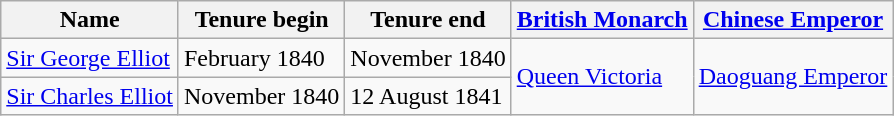<table class="wikitable">
<tr>
<th>Name</th>
<th>Tenure begin</th>
<th>Tenure end</th>
<th><a href='#'>British Monarch</a></th>
<th><a href='#'>Chinese Emperor</a></th>
</tr>
<tr>
<td><a href='#'>Sir George Elliot</a></td>
<td>February 1840</td>
<td>November 1840</td>
<td rowspan="2"><a href='#'>Queen Victoria</a></td>
<td rowspan="2"><a href='#'>Daoguang Emperor</a></td>
</tr>
<tr>
<td><a href='#'>Sir Charles Elliot</a></td>
<td>November 1840</td>
<td>12 August 1841</td>
</tr>
</table>
